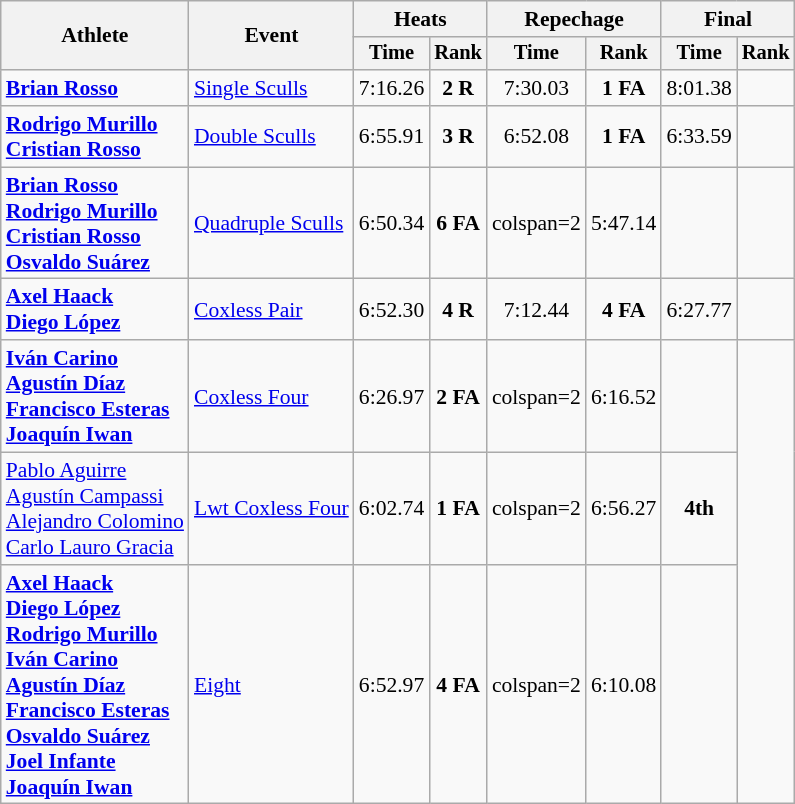<table class="wikitable" style="font-size:90%">
<tr>
<th rowspan=2>Athlete</th>
<th rowspan=2>Event</th>
<th colspan="2">Heats</th>
<th colspan="2">Repechage</th>
<th colspan="2">Final</th>
</tr>
<tr style="font-size:95%">
<th>Time</th>
<th>Rank</th>
<th>Time</th>
<th>Rank</th>
<th>Time</th>
<th>Rank</th>
</tr>
<tr align=center>
<td align=left><strong><a href='#'>Brian Rosso</a></strong></td>
<td align=left><a href='#'>Single Sculls</a></td>
<td>7:16.26</td>
<td><strong>2</strong> <strong>R</strong></td>
<td>7:30.03</td>
<td><strong>1</strong> <strong>FA</strong></td>
<td>8:01.38</td>
<td></td>
</tr>
<tr align=center>
<td align=left><strong><a href='#'>Rodrigo Murillo</a></strong><br><strong><a href='#'>Cristian Rosso</a></strong></td>
<td align=left><a href='#'>Double Sculls</a></td>
<td>6:55.91</td>
<td><strong>3</strong> <strong>R</strong></td>
<td>6:52.08</td>
<td><strong>1</strong> <strong>FA</strong></td>
<td>6:33.59</td>
<td></td>
</tr>
<tr align=center>
<td align=left><strong><a href='#'>Brian Rosso</a></strong><br><strong><a href='#'>Rodrigo Murillo</a></strong><br><strong><a href='#'>Cristian Rosso</a></strong><br><strong><a href='#'>Osvaldo Suárez</a></strong></td>
<td align=left><a href='#'>Quadruple Sculls</a></td>
<td>6:50.34</td>
<td><strong>6</strong> <strong>FA</strong></td>
<td>colspan=2 </td>
<td>5:47.14</td>
<td></td>
</tr>
<tr align=center>
<td align=left><strong><a href='#'>Axel Haack</a></strong><br><strong><a href='#'>Diego López</a></strong></td>
<td align=left><a href='#'>Coxless Pair</a></td>
<td>6:52.30</td>
<td><strong>4</strong> <strong>R</strong></td>
<td>7:12.44</td>
<td><strong>4</strong> <strong>FA</strong></td>
<td>6:27.77</td>
<td></td>
</tr>
<tr align=center>
<td align=left><strong><a href='#'>Iván Carino</a></strong><br><strong><a href='#'>Agustín Díaz</a></strong><br><strong><a href='#'>Francisco Esteras</a></strong><br><strong><a href='#'>Joaquín Iwan</a></strong></td>
<td align=left><a href='#'>Coxless Four</a></td>
<td>6:26.97</td>
<td><strong>2</strong> <strong>FA</strong></td>
<td>colspan=2 </td>
<td>6:16.52</td>
<td></td>
</tr>
<tr align=center>
<td align=left><a href='#'>Pablo Aguirre</a><br><a href='#'>Agustín Campassi</a><br><a href='#'>Alejandro Colomino</a><br><a href='#'>Carlo Lauro Gracia</a></td>
<td align=left><a href='#'>Lwt Coxless Four</a></td>
<td>6:02.74</td>
<td><strong>1</strong> <strong>FA</strong></td>
<td>colspan=2 </td>
<td>6:56.27</td>
<td><strong>4th</strong></td>
</tr>
<tr align=center>
<td align=left><strong><a href='#'>Axel Haack</a></strong><br><strong><a href='#'>Diego López</a></strong><br><strong><a href='#'>Rodrigo Murillo</a></strong><br><strong><a href='#'>Iván Carino</a></strong><br><strong><a href='#'>Agustín Díaz</a></strong><br><strong><a href='#'>Francisco Esteras</a></strong><br><strong><a href='#'>Osvaldo Suárez</a></strong><br><strong><a href='#'>Joel Infante</a></strong><br><strong><a href='#'>Joaquín Iwan</a></strong></td>
<td align=left><a href='#'>Eight</a></td>
<td>6:52.97</td>
<td><strong>4</strong> <strong>FA</strong></td>
<td>colspan=2 </td>
<td>6:10.08</td>
<td></td>
</tr>
</table>
